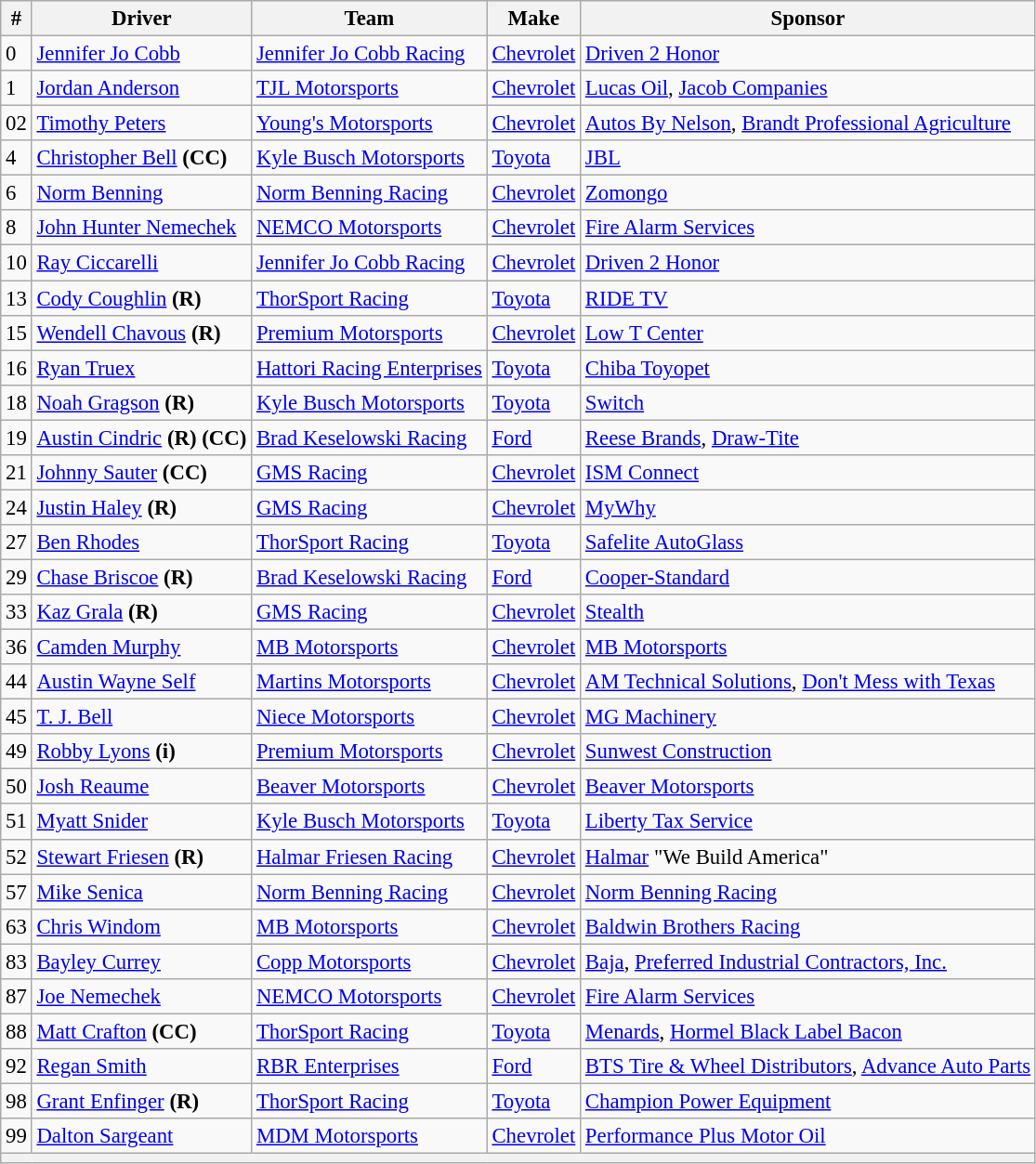<table class="wikitable" style="font-size:95%">
<tr>
<th>#</th>
<th>Driver</th>
<th>Team</th>
<th>Make</th>
<th>Sponsor</th>
</tr>
<tr>
<td>0</td>
<td><a href='#'>Jennifer Jo Cobb</a></td>
<td><a href='#'>Jennifer Jo Cobb Racing</a></td>
<td><a href='#'>Chevrolet</a></td>
<td><a href='#'>Driven 2 Honor</a></td>
</tr>
<tr>
<td>1</td>
<td><a href='#'>Jordan Anderson</a></td>
<td><a href='#'>TJL Motorsports</a></td>
<td><a href='#'>Chevrolet</a></td>
<td><a href='#'>Lucas Oil</a>, <a href='#'>Jacob Companies</a></td>
</tr>
<tr>
<td>02</td>
<td><a href='#'>Timothy Peters</a></td>
<td><a href='#'>Young's Motorsports</a></td>
<td><a href='#'>Chevrolet</a></td>
<td><a href='#'>Autos By Nelson</a>, <a href='#'>Brandt Professional Agriculture</a></td>
</tr>
<tr>
<td>4</td>
<td><a href='#'>Christopher Bell</a> <strong>(CC)</strong></td>
<td><a href='#'>Kyle Busch Motorsports</a></td>
<td><a href='#'>Toyota</a></td>
<td><a href='#'>JBL</a></td>
</tr>
<tr>
<td>6</td>
<td><a href='#'>Norm Benning</a></td>
<td><a href='#'>Norm Benning Racing</a></td>
<td><a href='#'>Chevrolet</a></td>
<td><a href='#'>Zomongo</a></td>
</tr>
<tr>
<td>8</td>
<td><a href='#'>John Hunter Nemechek</a></td>
<td><a href='#'>NEMCO Motorsports</a></td>
<td><a href='#'>Chevrolet</a></td>
<td><a href='#'>Fire Alarm Services</a></td>
</tr>
<tr>
<td>10</td>
<td><a href='#'>Ray Ciccarelli</a></td>
<td><a href='#'>Jennifer Jo Cobb Racing</a></td>
<td><a href='#'>Chevrolet</a></td>
<td><a href='#'>Driven 2 Honor</a></td>
</tr>
<tr>
<td>13</td>
<td><a href='#'>Cody Coughlin</a> <strong>(R)</strong></td>
<td><a href='#'>ThorSport Racing</a></td>
<td><a href='#'>Toyota</a></td>
<td><a href='#'>RIDE TV</a></td>
</tr>
<tr>
<td>15</td>
<td><a href='#'>Wendell Chavous</a> <strong>(R)</strong></td>
<td><a href='#'>Premium Motorsports</a></td>
<td><a href='#'>Chevrolet</a></td>
<td><a href='#'>Low T Center</a></td>
</tr>
<tr>
<td>16</td>
<td><a href='#'>Ryan Truex</a></td>
<td><a href='#'>Hattori Racing Enterprises</a></td>
<td><a href='#'>Toyota</a></td>
<td><a href='#'>Chiba Toyopet</a></td>
</tr>
<tr>
<td>18</td>
<td><a href='#'>Noah Gragson</a> <strong>(R)</strong></td>
<td><a href='#'>Kyle Busch Motorsports</a></td>
<td><a href='#'>Toyota</a></td>
<td><a href='#'>Switch</a></td>
</tr>
<tr>
<td>19</td>
<td><a href='#'>Austin Cindric</a> <strong>(R) (CC)</strong></td>
<td><a href='#'>Brad Keselowski Racing</a></td>
<td><a href='#'>Ford</a></td>
<td><a href='#'>Reese Brands</a>, <a href='#'>Draw-Tite</a></td>
</tr>
<tr>
<td>21</td>
<td><a href='#'>Johnny Sauter</a> <strong>(CC)</strong></td>
<td><a href='#'>GMS Racing</a></td>
<td><a href='#'>Chevrolet</a></td>
<td><a href='#'>ISM Connect</a></td>
</tr>
<tr>
<td>24</td>
<td><a href='#'>Justin Haley</a> <strong>(R)</strong></td>
<td><a href='#'>GMS Racing</a></td>
<td><a href='#'>Chevrolet</a></td>
<td><a href='#'>MyWhy</a></td>
</tr>
<tr>
<td>27</td>
<td><a href='#'>Ben Rhodes</a></td>
<td><a href='#'>ThorSport Racing</a></td>
<td><a href='#'>Toyota</a></td>
<td><a href='#'>Safelite AutoGlass</a></td>
</tr>
<tr>
<td>29</td>
<td><a href='#'>Chase Briscoe</a> <strong>(R)</strong></td>
<td><a href='#'>Brad Keselowski Racing</a></td>
<td><a href='#'>Ford</a></td>
<td><a href='#'>Cooper-Standard</a></td>
</tr>
<tr>
<td>33</td>
<td><a href='#'>Kaz Grala</a> <strong>(R)</strong></td>
<td><a href='#'>GMS Racing</a></td>
<td><a href='#'>Chevrolet</a></td>
<td><a href='#'>Stealth</a></td>
</tr>
<tr>
<td>36</td>
<td><a href='#'>Camden Murphy</a></td>
<td><a href='#'>MB Motorsports</a></td>
<td><a href='#'>Chevrolet</a></td>
<td><a href='#'>MB Motorsports</a></td>
</tr>
<tr>
<td>44</td>
<td><a href='#'>Austin Wayne Self</a></td>
<td><a href='#'>Martins Motorsports</a></td>
<td><a href='#'>Chevrolet</a></td>
<td><a href='#'>AM Technical Solutions</a>, <a href='#'>Don't Mess with Texas</a></td>
</tr>
<tr>
<td>45</td>
<td><a href='#'>T. J. Bell</a></td>
<td><a href='#'>Niece Motorsports</a></td>
<td><a href='#'>Chevrolet</a></td>
<td><a href='#'>MG Machinery</a></td>
</tr>
<tr>
<td>49</td>
<td><a href='#'>Robby Lyons</a> <strong>(i)</strong></td>
<td><a href='#'>Premium Motorsports</a></td>
<td><a href='#'>Chevrolet</a></td>
<td><a href='#'>Sunwest Construction</a></td>
</tr>
<tr>
<td>50</td>
<td><a href='#'>Josh Reaume</a></td>
<td><a href='#'>Beaver Motorsports</a></td>
<td><a href='#'>Chevrolet</a></td>
<td><a href='#'>Beaver Motorsports</a></td>
</tr>
<tr>
<td>51</td>
<td><a href='#'>Myatt Snider</a></td>
<td><a href='#'>Kyle Busch Motorsports</a></td>
<td><a href='#'>Toyota</a></td>
<td><a href='#'>Liberty Tax Service</a></td>
</tr>
<tr>
<td>52</td>
<td><a href='#'>Stewart Friesen</a> <strong>(R)</strong></td>
<td><a href='#'>Halmar Friesen Racing</a></td>
<td><a href='#'>Chevrolet</a></td>
<td><a href='#'>Halmar</a> "We Build America"</td>
</tr>
<tr>
<td>57</td>
<td><a href='#'>Mike Senica</a></td>
<td><a href='#'>Norm Benning Racing</a></td>
<td><a href='#'>Chevrolet</a></td>
<td><a href='#'>Norm Benning Racing</a></td>
</tr>
<tr>
<td>63</td>
<td><a href='#'>Chris Windom</a></td>
<td><a href='#'>MB Motorsports</a></td>
<td><a href='#'>Chevrolet</a></td>
<td><a href='#'>Baldwin Brothers Racing</a></td>
</tr>
<tr>
<td>83</td>
<td><a href='#'>Bayley Currey</a></td>
<td><a href='#'>Copp Motorsports</a></td>
<td><a href='#'>Chevrolet</a></td>
<td><a href='#'>Baja</a>, <a href='#'>Preferred Industrial Contractors, Inc.</a></td>
</tr>
<tr>
<td>87</td>
<td><a href='#'>Joe Nemechek</a></td>
<td><a href='#'>NEMCO Motorsports</a></td>
<td><a href='#'>Chevrolet</a></td>
<td><a href='#'>Fire Alarm Services</a></td>
</tr>
<tr>
<td>88</td>
<td><a href='#'>Matt Crafton</a> <strong>(CC)</strong></td>
<td><a href='#'>ThorSport Racing</a></td>
<td><a href='#'>Toyota</a></td>
<td><a href='#'>Menards</a>, <a href='#'>Hormel Black Label Bacon</a></td>
</tr>
<tr>
<td>92</td>
<td><a href='#'>Regan Smith</a></td>
<td><a href='#'>RBR Enterprises</a></td>
<td><a href='#'>Ford</a></td>
<td><a href='#'>BTS Tire & Wheel Distributors</a>, <a href='#'>Advance Auto Parts</a></td>
</tr>
<tr>
<td>98</td>
<td><a href='#'>Grant Enfinger</a> <strong>(R)</strong></td>
<td><a href='#'>ThorSport Racing</a></td>
<td><a href='#'>Toyota</a></td>
<td><a href='#'>Champion Power Equipment</a></td>
</tr>
<tr>
<td>99</td>
<td><a href='#'>Dalton Sargeant</a></td>
<td><a href='#'>MDM Motorsports</a></td>
<td><a href='#'>Chevrolet</a></td>
<td><a href='#'>Performance Plus Motor Oil</a></td>
</tr>
<tr>
<th colspan="5"></th>
</tr>
</table>
